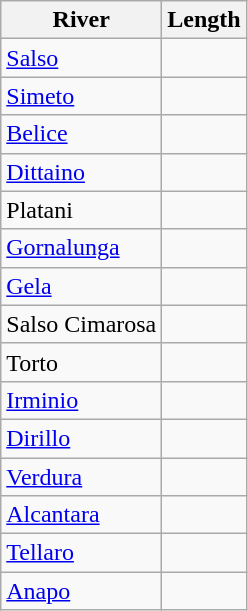<table class="wikitable">
<tr>
<th>River</th>
<th>Length</th>
</tr>
<tr>
<td><a href='#'>Salso</a></td>
<td></td>
</tr>
<tr>
<td><a href='#'>Simeto</a></td>
<td></td>
</tr>
<tr>
<td><a href='#'>Belice</a></td>
<td></td>
</tr>
<tr>
<td><a href='#'>Dittaino</a></td>
<td></td>
</tr>
<tr>
<td>Platani</td>
<td></td>
</tr>
<tr>
<td><a href='#'>Gornalunga</a></td>
<td></td>
</tr>
<tr>
<td><a href='#'>Gela</a></td>
<td></td>
</tr>
<tr>
<td>Salso Cimarosa</td>
<td></td>
</tr>
<tr>
<td>Torto</td>
<td></td>
</tr>
<tr>
<td><a href='#'>Irminio</a></td>
<td></td>
</tr>
<tr>
<td><a href='#'>Dirillo</a></td>
<td></td>
</tr>
<tr>
<td><a href='#'>Verdura</a></td>
<td></td>
</tr>
<tr>
<td><a href='#'>Alcantara</a></td>
<td></td>
</tr>
<tr>
<td><a href='#'>Tellaro</a></td>
<td></td>
</tr>
<tr>
<td><a href='#'>Anapo</a></td>
<td></td>
</tr>
</table>
